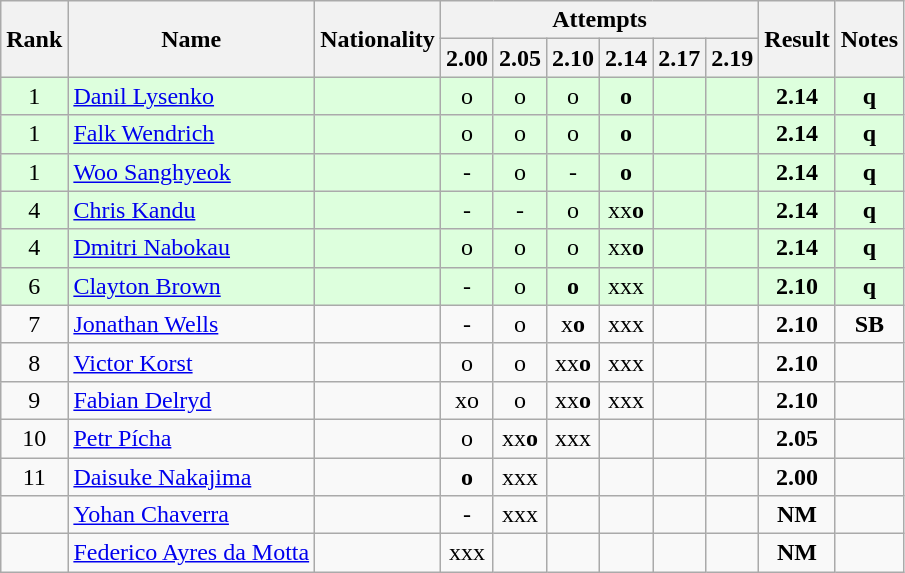<table class="wikitable sortable" style="text-align:center">
<tr>
<th rowspan=2>Rank</th>
<th rowspan=2>Name</th>
<th rowspan=2>Nationality</th>
<th colspan=6>Attempts</th>
<th rowspan=2>Result</th>
<th rowspan=2>Notes</th>
</tr>
<tr>
<th>2.00</th>
<th>2.05</th>
<th>2.10</th>
<th>2.14</th>
<th>2.17</th>
<th>2.19</th>
</tr>
<tr bgcolor=ddffdd>
<td>1</td>
<td align=left><a href='#'>Danil Lysenko</a></td>
<td align=left></td>
<td>o</td>
<td>o</td>
<td>o</td>
<td><strong>o</strong></td>
<td></td>
<td></td>
<td><strong>2.14</strong></td>
<td><strong>q</strong></td>
</tr>
<tr bgcolor=ddffdd>
<td>1</td>
<td align=left><a href='#'>Falk Wendrich</a></td>
<td align=left></td>
<td>o</td>
<td>o</td>
<td>o</td>
<td><strong>o</strong></td>
<td></td>
<td></td>
<td><strong>2.14</strong></td>
<td><strong>q</strong></td>
</tr>
<tr bgcolor=ddffdd>
<td>1</td>
<td align=left><a href='#'>Woo Sanghyeok</a></td>
<td align=left></td>
<td>-</td>
<td>o</td>
<td>-</td>
<td><strong>o</strong></td>
<td></td>
<td></td>
<td><strong>2.14</strong></td>
<td><strong>q</strong></td>
</tr>
<tr bgcolor=ddffdd>
<td>4</td>
<td align=left><a href='#'>Chris Kandu</a></td>
<td align=left></td>
<td>-</td>
<td>-</td>
<td>o</td>
<td>xx<strong>o</strong></td>
<td></td>
<td></td>
<td><strong>2.14</strong></td>
<td><strong>q</strong></td>
</tr>
<tr bgcolor=ddffdd>
<td>4</td>
<td align=left><a href='#'>Dmitri Nabokau</a></td>
<td align=left></td>
<td>o</td>
<td>o</td>
<td>o</td>
<td>xx<strong>o</strong></td>
<td></td>
<td></td>
<td><strong>2.14</strong></td>
<td><strong>q</strong></td>
</tr>
<tr bgcolor=ddffdd>
<td>6</td>
<td align=left><a href='#'>Clayton Brown</a></td>
<td align=left></td>
<td>-</td>
<td>o</td>
<td><strong>o</strong></td>
<td>xxx</td>
<td></td>
<td></td>
<td><strong>2.10</strong></td>
<td><strong>q</strong></td>
</tr>
<tr>
<td>7</td>
<td align=left><a href='#'>Jonathan Wells</a></td>
<td align=left></td>
<td>-</td>
<td>o</td>
<td>x<strong>o</strong></td>
<td>xxx</td>
<td></td>
<td></td>
<td><strong>2.10</strong></td>
<td><strong>SB</strong></td>
</tr>
<tr>
<td>8</td>
<td align=left><a href='#'>Victor Korst</a></td>
<td align=left></td>
<td>o</td>
<td>o</td>
<td>xx<strong>o</strong></td>
<td>xxx</td>
<td></td>
<td></td>
<td><strong>2.10</strong></td>
<td></td>
</tr>
<tr>
<td>9</td>
<td align=left><a href='#'>Fabian Delryd</a></td>
<td align=left></td>
<td>xo</td>
<td>o</td>
<td>xx<strong>o</strong></td>
<td>xxx</td>
<td></td>
<td></td>
<td><strong>2.10</strong></td>
<td></td>
</tr>
<tr>
<td>10</td>
<td align=left><a href='#'>Petr Pícha</a></td>
<td align=left></td>
<td>o</td>
<td>xx<strong>o</strong></td>
<td>xxx</td>
<td></td>
<td></td>
<td></td>
<td><strong>2.05</strong></td>
<td></td>
</tr>
<tr>
<td>11</td>
<td align=left><a href='#'>Daisuke Nakajima</a></td>
<td align=left></td>
<td><strong>o</strong></td>
<td>xxx</td>
<td></td>
<td></td>
<td></td>
<td></td>
<td><strong>2.00</strong></td>
<td></td>
</tr>
<tr>
<td></td>
<td align=left><a href='#'>Yohan Chaverra</a></td>
<td align=left></td>
<td>-</td>
<td>xxx</td>
<td></td>
<td></td>
<td></td>
<td></td>
<td><strong>NM</strong></td>
<td></td>
</tr>
<tr>
<td></td>
<td align=left><a href='#'>Federico Ayres da Motta</a></td>
<td align=left></td>
<td>xxx</td>
<td></td>
<td></td>
<td></td>
<td></td>
<td></td>
<td><strong>NM</strong></td>
<td></td>
</tr>
</table>
